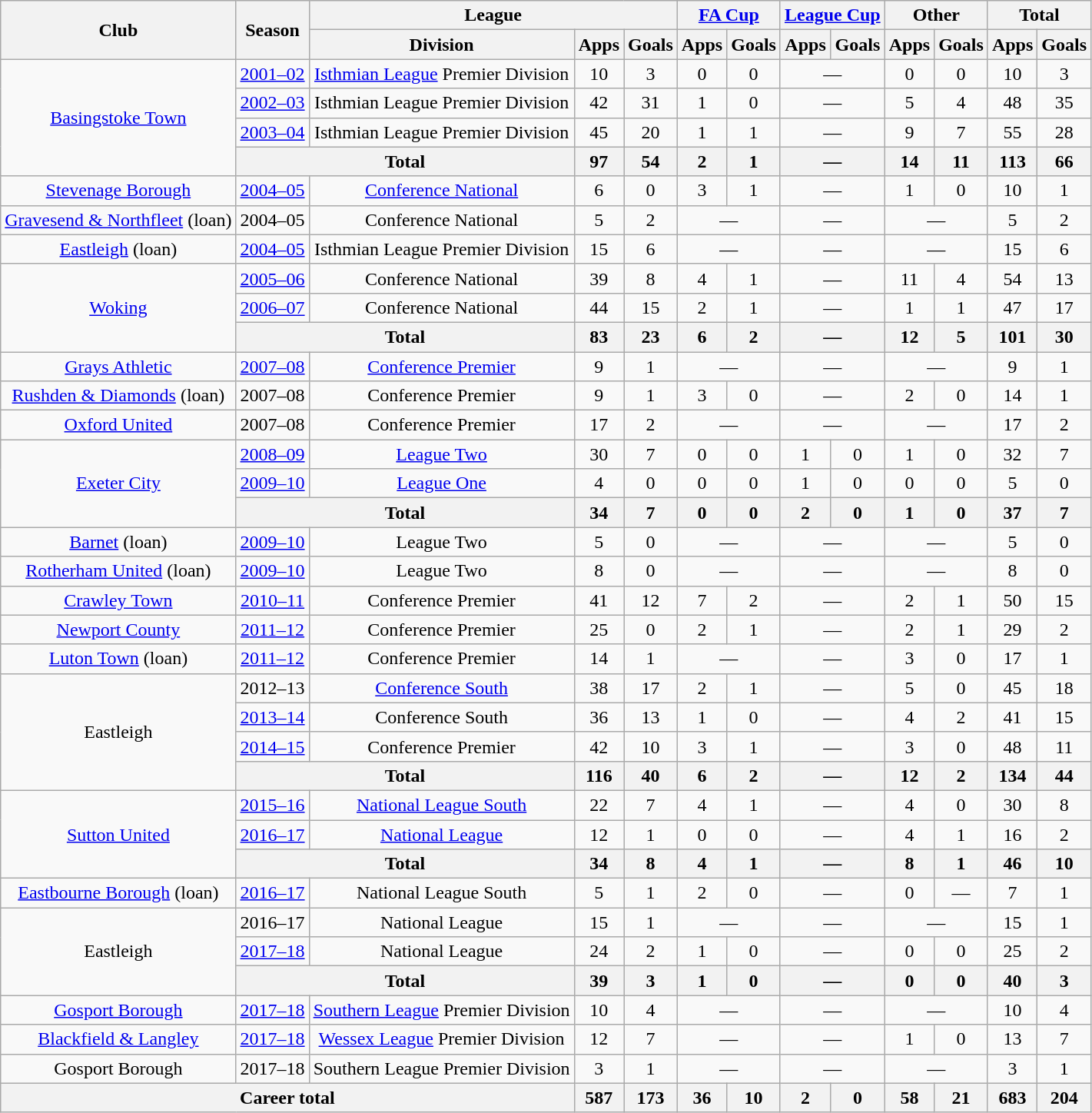<table class=wikitable style="text-align: center">
<tr>
<th rowspan=2>Club</th>
<th rowspan=2>Season</th>
<th colspan=3>League</th>
<th colspan=2><a href='#'>FA Cup</a></th>
<th colspan=2><a href='#'>League Cup</a></th>
<th colspan=2>Other</th>
<th colspan=2>Total</th>
</tr>
<tr>
<th>Division</th>
<th>Apps</th>
<th>Goals</th>
<th>Apps</th>
<th>Goals</th>
<th>Apps</th>
<th>Goals</th>
<th>Apps</th>
<th>Goals</th>
<th>Apps</th>
<th>Goals</th>
</tr>
<tr>
<td rowspan=4><a href='#'>Basingstoke Town</a></td>
<td><a href='#'>2001–02</a></td>
<td><a href='#'>Isthmian League</a> Premier Division</td>
<td>10</td>
<td>3</td>
<td>0</td>
<td>0</td>
<td colspan=2>—</td>
<td>0</td>
<td>0</td>
<td>10</td>
<td>3</td>
</tr>
<tr>
<td><a href='#'>2002–03</a></td>
<td>Isthmian League Premier Division</td>
<td>42</td>
<td>31</td>
<td>1</td>
<td>0</td>
<td colspan=2>—</td>
<td>5</td>
<td>4</td>
<td>48</td>
<td>35</td>
</tr>
<tr>
<td><a href='#'>2003–04</a></td>
<td>Isthmian League Premier Division</td>
<td>45</td>
<td>20</td>
<td>1</td>
<td>1</td>
<td colspan=2>—</td>
<td>9</td>
<td>7</td>
<td>55</td>
<td>28</td>
</tr>
<tr>
<th colspan=2>Total</th>
<th>97</th>
<th>54</th>
<th>2</th>
<th>1</th>
<th colspan=2>—</th>
<th>14</th>
<th>11</th>
<th>113</th>
<th>66</th>
</tr>
<tr>
<td><a href='#'>Stevenage Borough</a></td>
<td><a href='#'>2004–05</a></td>
<td><a href='#'>Conference National</a></td>
<td>6</td>
<td>0</td>
<td>3</td>
<td>1</td>
<td colspan=2>—</td>
<td>1</td>
<td>0</td>
<td>10</td>
<td>1</td>
</tr>
<tr>
<td><a href='#'>Gravesend & Northfleet</a> (loan)</td>
<td>2004–05</td>
<td>Conference National</td>
<td>5</td>
<td>2</td>
<td colspan=2>—</td>
<td colspan=2>—</td>
<td colspan=2>—</td>
<td>5</td>
<td>2</td>
</tr>
<tr>
<td><a href='#'>Eastleigh</a> (loan)</td>
<td><a href='#'>2004–05</a></td>
<td>Isthmian League Premier Division</td>
<td>15</td>
<td>6</td>
<td colspan=2>—</td>
<td colspan=2>—</td>
<td colspan=2>—</td>
<td>15</td>
<td>6</td>
</tr>
<tr>
<td rowspan=3><a href='#'>Woking</a></td>
<td><a href='#'>2005–06</a></td>
<td>Conference National</td>
<td>39</td>
<td>8</td>
<td>4</td>
<td>1</td>
<td colspan=2>—</td>
<td>11</td>
<td>4</td>
<td>54</td>
<td>13</td>
</tr>
<tr>
<td><a href='#'>2006–07</a></td>
<td>Conference National</td>
<td>44</td>
<td>15</td>
<td>2</td>
<td>1</td>
<td colspan=2>—</td>
<td>1</td>
<td>1</td>
<td>47</td>
<td>17</td>
</tr>
<tr>
<th colspan=2>Total</th>
<th>83</th>
<th>23</th>
<th>6</th>
<th>2</th>
<th colspan=2>—</th>
<th>12</th>
<th>5</th>
<th>101</th>
<th>30</th>
</tr>
<tr>
<td><a href='#'>Grays Athletic</a></td>
<td><a href='#'>2007–08</a></td>
<td><a href='#'>Conference Premier</a></td>
<td>9</td>
<td>1</td>
<td colspan=2>—</td>
<td colspan=2>—</td>
<td colspan=2>—</td>
<td>9</td>
<td>1</td>
</tr>
<tr>
<td><a href='#'>Rushden & Diamonds</a> (loan)</td>
<td>2007–08</td>
<td>Conference Premier</td>
<td>9</td>
<td>1</td>
<td>3</td>
<td>0</td>
<td colspan=2>—</td>
<td>2</td>
<td>0</td>
<td>14</td>
<td>1</td>
</tr>
<tr>
<td><a href='#'>Oxford United</a></td>
<td>2007–08</td>
<td>Conference Premier</td>
<td>17</td>
<td>2</td>
<td colspan=2>—</td>
<td colspan=2>—</td>
<td colspan=2>—</td>
<td>17</td>
<td>2</td>
</tr>
<tr>
<td rowspan=3><a href='#'>Exeter City</a></td>
<td><a href='#'>2008–09</a></td>
<td><a href='#'>League Two</a></td>
<td>30</td>
<td>7</td>
<td>0</td>
<td>0</td>
<td>1</td>
<td>0</td>
<td>1</td>
<td>0</td>
<td>32</td>
<td>7</td>
</tr>
<tr>
<td><a href='#'>2009–10</a></td>
<td><a href='#'>League One</a></td>
<td>4</td>
<td>0</td>
<td>0</td>
<td>0</td>
<td>1</td>
<td>0</td>
<td>0</td>
<td>0</td>
<td>5</td>
<td>0</td>
</tr>
<tr>
<th colspan=2>Total</th>
<th>34</th>
<th>7</th>
<th>0</th>
<th>0</th>
<th>2</th>
<th>0</th>
<th>1</th>
<th>0</th>
<th>37</th>
<th>7</th>
</tr>
<tr>
<td><a href='#'>Barnet</a> (loan)</td>
<td><a href='#'>2009–10</a></td>
<td>League Two</td>
<td>5</td>
<td>0</td>
<td colspan=2>—</td>
<td colspan=2>—</td>
<td colspan=2>—</td>
<td>5</td>
<td>0</td>
</tr>
<tr>
<td><a href='#'>Rotherham United</a> (loan)</td>
<td><a href='#'>2009–10</a></td>
<td>League Two</td>
<td>8</td>
<td>0</td>
<td colspan=2>—</td>
<td colspan=2>—</td>
<td colspan=2>—</td>
<td>8</td>
<td>0</td>
</tr>
<tr>
<td><a href='#'>Crawley Town</a></td>
<td><a href='#'>2010–11</a></td>
<td>Conference Premier</td>
<td>41</td>
<td>12</td>
<td>7</td>
<td>2</td>
<td colspan=2>—</td>
<td>2</td>
<td>1</td>
<td>50</td>
<td>15</td>
</tr>
<tr>
<td><a href='#'>Newport County</a></td>
<td><a href='#'>2011–12</a></td>
<td>Conference Premier</td>
<td>25</td>
<td>0</td>
<td>2</td>
<td>1</td>
<td colspan=2>—</td>
<td>2</td>
<td>1</td>
<td>29</td>
<td>2</td>
</tr>
<tr>
<td><a href='#'>Luton Town</a> (loan)</td>
<td><a href='#'>2011–12</a></td>
<td>Conference Premier</td>
<td>14</td>
<td>1</td>
<td colspan=2>—</td>
<td colspan=2>—</td>
<td>3</td>
<td>0</td>
<td>17</td>
<td>1</td>
</tr>
<tr>
<td rowspan=4>Eastleigh</td>
<td>2012–13</td>
<td><a href='#'>Conference South</a></td>
<td>38</td>
<td>17</td>
<td>2</td>
<td>1</td>
<td colspan=2>—</td>
<td>5</td>
<td>0</td>
<td>45</td>
<td>18</td>
</tr>
<tr>
<td><a href='#'>2013–14</a></td>
<td>Conference South</td>
<td>36</td>
<td>13</td>
<td>1</td>
<td>0</td>
<td colspan=2>—</td>
<td>4</td>
<td>2</td>
<td>41</td>
<td>15</td>
</tr>
<tr>
<td><a href='#'>2014–15</a></td>
<td>Conference Premier</td>
<td>42</td>
<td>10</td>
<td>3</td>
<td>1</td>
<td colspan=2>—</td>
<td>3</td>
<td>0</td>
<td>48</td>
<td>11</td>
</tr>
<tr>
<th colspan=2>Total</th>
<th>116</th>
<th>40</th>
<th>6</th>
<th>2</th>
<th colspan=2>—</th>
<th>12</th>
<th>2</th>
<th>134</th>
<th>44</th>
</tr>
<tr>
<td rowspan=3><a href='#'>Sutton United</a></td>
<td><a href='#'>2015–16</a></td>
<td><a href='#'>National League South</a></td>
<td>22</td>
<td>7</td>
<td>4</td>
<td>1</td>
<td colspan=2>—</td>
<td>4</td>
<td>0</td>
<td>30</td>
<td>8</td>
</tr>
<tr>
<td><a href='#'>2016–17</a></td>
<td><a href='#'>National League</a></td>
<td>12</td>
<td>1</td>
<td>0</td>
<td>0</td>
<td colspan=2>—</td>
<td>4</td>
<td>1</td>
<td>16</td>
<td>2</td>
</tr>
<tr>
<th colspan=2>Total</th>
<th>34</th>
<th>8</th>
<th>4</th>
<th>1</th>
<th colspan=2>—</th>
<th>8</th>
<th>1</th>
<th>46</th>
<th>10</th>
</tr>
<tr>
<td><a href='#'>Eastbourne Borough</a> (loan)</td>
<td><a href='#'>2016–17</a></td>
<td>National League South</td>
<td>5</td>
<td>1</td>
<td>2</td>
<td>0</td>
<td colspan=2>—</td>
<td>0</td>
<td>—</td>
<td>7</td>
<td>1</td>
</tr>
<tr>
<td rowspan=3>Eastleigh</td>
<td>2016–17</td>
<td>National League</td>
<td>15</td>
<td>1</td>
<td colspan=2>—</td>
<td colspan=2>—</td>
<td colspan=2>—</td>
<td>15</td>
<td>1</td>
</tr>
<tr>
<td><a href='#'>2017–18</a></td>
<td>National League</td>
<td>24</td>
<td>2</td>
<td>1</td>
<td>0</td>
<td colspan=2>—</td>
<td>0</td>
<td>0</td>
<td>25</td>
<td>2</td>
</tr>
<tr>
<th colspan=2>Total</th>
<th>39</th>
<th>3</th>
<th>1</th>
<th>0</th>
<th colspan=2>—</th>
<th>0</th>
<th>0</th>
<th>40</th>
<th>3</th>
</tr>
<tr>
<td><a href='#'>Gosport Borough</a></td>
<td><a href='#'>2017–18</a></td>
<td><a href='#'>Southern League</a> Premier Division</td>
<td>10</td>
<td>4</td>
<td colspan=2>—</td>
<td colspan=2>—</td>
<td colspan=2>—</td>
<td>10</td>
<td>4</td>
</tr>
<tr>
<td><a href='#'>Blackfield & Langley</a></td>
<td><a href='#'>2017–18</a></td>
<td><a href='#'>Wessex League</a> Premier Division</td>
<td>12</td>
<td>7</td>
<td colspan=2>—</td>
<td colspan=2>—</td>
<td>1</td>
<td>0</td>
<td>13</td>
<td>7</td>
</tr>
<tr>
<td>Gosport Borough</td>
<td>2017–18</td>
<td>Southern League Premier Division</td>
<td>3</td>
<td>1</td>
<td colspan=2>—</td>
<td colspan=2>—</td>
<td colspan=2>—</td>
<td>3</td>
<td>1</td>
</tr>
<tr>
<th colspan=3>Career total</th>
<th>587</th>
<th>173</th>
<th>36</th>
<th>10</th>
<th>2</th>
<th>0</th>
<th>58</th>
<th>21</th>
<th>683</th>
<th>204</th>
</tr>
</table>
